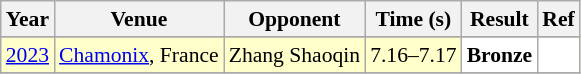<table class="sortable wikitable" style="font-size: 90%;">
<tr>
<th>Year</th>
<th>Venue</th>
<th>Opponent</th>
<th>Time (s)</th>
<th>Result</th>
<th>Ref</th>
</tr>
<tr>
</tr>
<tr style="background:#ffffcc">
<td align="center"><a href='#'>2023</a></td>
<td align="left"><a href='#'>Chamonix</a>, France</td>
<td align="left"> Zhang Shaoqin</td>
<td align="left">7.16–7.17</td>
<td style="text-align:left; background:white"> <strong>Bronze</strong></td>
<td style="text-align:center; background:white"></td>
</tr>
<tr>
</tr>
</table>
